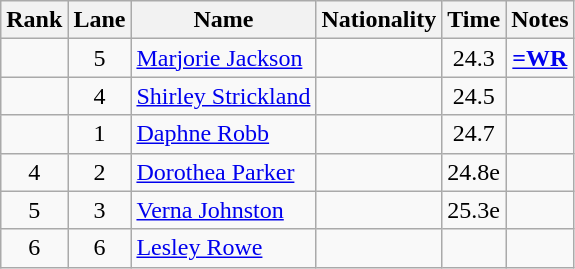<table class="wikitable sortable" style=" text-align:center">
<tr>
<th>Rank</th>
<th>Lane</th>
<th>Name</th>
<th>Nationality</th>
<th>Time</th>
<th>Notes</th>
</tr>
<tr>
<td></td>
<td>5</td>
<td align=left><a href='#'>Marjorie Jackson</a></td>
<td align=left></td>
<td>24.3</td>
<td><strong><a href='#'>=WR</a></strong></td>
</tr>
<tr>
<td></td>
<td>4</td>
<td align=left><a href='#'>Shirley Strickland</a></td>
<td align=left></td>
<td>24.5</td>
<td></td>
</tr>
<tr>
<td></td>
<td>1</td>
<td align=left><a href='#'>Daphne Robb</a></td>
<td align=left></td>
<td>24.7</td>
<td></td>
</tr>
<tr>
<td>4</td>
<td>2</td>
<td align=left><a href='#'>Dorothea Parker</a></td>
<td align=left></td>
<td>24.8e</td>
<td></td>
</tr>
<tr>
<td>5</td>
<td>3</td>
<td align=left><a href='#'>Verna Johnston</a></td>
<td align=left></td>
<td>25.3e</td>
<td></td>
</tr>
<tr>
<td>6</td>
<td>6</td>
<td align=left><a href='#'>Lesley Rowe</a></td>
<td align=left></td>
<td></td>
<td></td>
</tr>
</table>
